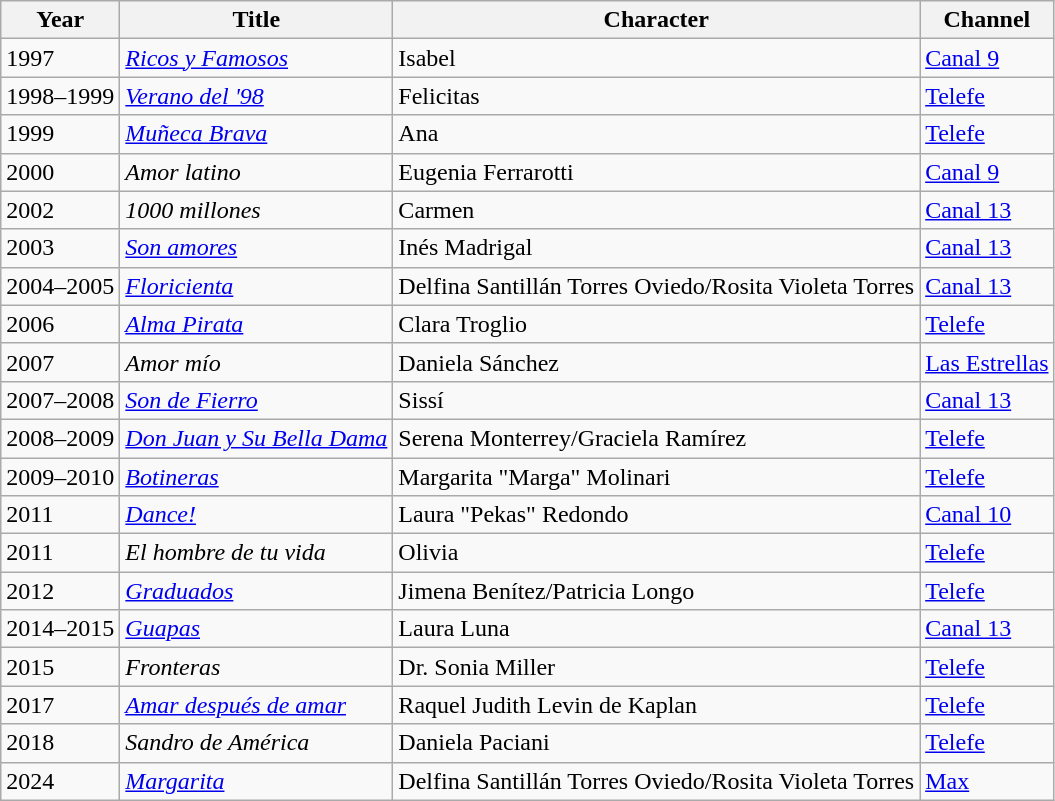<table class="wikitable">
<tr>
<th>Year</th>
<th>Title</th>
<th>Character</th>
<th>Channel</th>
</tr>
<tr>
<td>1997</td>
<td><em><a href='#'>Ricos y Famosos</a></em></td>
<td>Isabel</td>
<td><a href='#'>Canal 9</a></td>
</tr>
<tr>
<td>1998–1999</td>
<td><em><a href='#'>Verano del '98</a></em></td>
<td>Felicitas</td>
<td><a href='#'>Telefe</a></td>
</tr>
<tr>
<td>1999</td>
<td><em><a href='#'>Muñeca Brava</a></em></td>
<td>Ana</td>
<td><a href='#'>Telefe</a></td>
</tr>
<tr>
<td>2000</td>
<td><em>Amor latino</em></td>
<td>Eugenia Ferrarotti</td>
<td><a href='#'>Canal 9</a></td>
</tr>
<tr>
<td>2002</td>
<td><em>1000 millones</em></td>
<td>Carmen</td>
<td><a href='#'>Canal 13</a></td>
</tr>
<tr>
<td>2003</td>
<td><em><a href='#'>Son amores</a></em></td>
<td>Inés Madrigal</td>
<td><a href='#'>Canal 13</a></td>
</tr>
<tr>
<td>2004–2005</td>
<td><em><a href='#'>Floricienta</a></em></td>
<td>Delfina Santillán Torres Oviedo/Rosita Violeta Torres</td>
<td><a href='#'>Canal 13</a></td>
</tr>
<tr>
<td>2006</td>
<td><em><a href='#'>Alma Pirata</a></em></td>
<td>Clara Troglio</td>
<td><a href='#'>Telefe</a></td>
</tr>
<tr>
<td>2007</td>
<td><em>Amor mío</em></td>
<td>Daniela Sánchez</td>
<td><a href='#'>Las Estrellas</a></td>
</tr>
<tr>
<td>2007–2008</td>
<td><em><a href='#'>Son de Fierro</a></em></td>
<td>Sissí</td>
<td><a href='#'>Canal 13</a></td>
</tr>
<tr>
<td>2008–2009</td>
<td><em><a href='#'>Don Juan y Su Bella Dama</a></em></td>
<td>Serena Monterrey/Graciela Ramírez</td>
<td><a href='#'>Telefe</a></td>
</tr>
<tr>
<td>2009–2010</td>
<td><em><a href='#'>Botineras</a></em></td>
<td>Margarita "Marga" Molinari</td>
<td><a href='#'>Telefe</a></td>
</tr>
<tr>
<td>2011</td>
<td><em><a href='#'>Dance!</a></em></td>
<td>Laura "Pekas" Redondo</td>
<td><a href='#'>Canal 10</a></td>
</tr>
<tr>
<td>2011</td>
<td><em>El hombre de tu vida</em></td>
<td>Olivia</td>
<td><a href='#'>Telefe</a></td>
</tr>
<tr>
<td>2012</td>
<td><em><a href='#'>Graduados</a></em></td>
<td>Jimena Benítez/Patricia Longo</td>
<td><a href='#'>Telefe</a></td>
</tr>
<tr>
<td>2014–2015</td>
<td><em><a href='#'>Guapas</a></em></td>
<td>Laura Luna</td>
<td><a href='#'>Canal 13</a></td>
</tr>
<tr>
<td>2015</td>
<td><em>Fronteras</em></td>
<td>Dr. Sonia Miller</td>
<td><a href='#'>Telefe</a></td>
</tr>
<tr>
<td>2017</td>
<td><em><a href='#'>Amar después de amar</a></em></td>
<td>Raquel Judith Levin de Kaplan</td>
<td><a href='#'>Telefe</a></td>
</tr>
<tr>
<td>2018</td>
<td><em>Sandro de América</em></td>
<td>Daniela Paciani</td>
<td><a href='#'>Telefe</a></td>
</tr>
<tr>
<td>2024</td>
<td><em><a href='#'>Margarita</a></em></td>
<td>Delfina Santillán Torres Oviedo/Rosita Violeta Torres</td>
<td><a href='#'>Max</a></td>
</tr>
</table>
